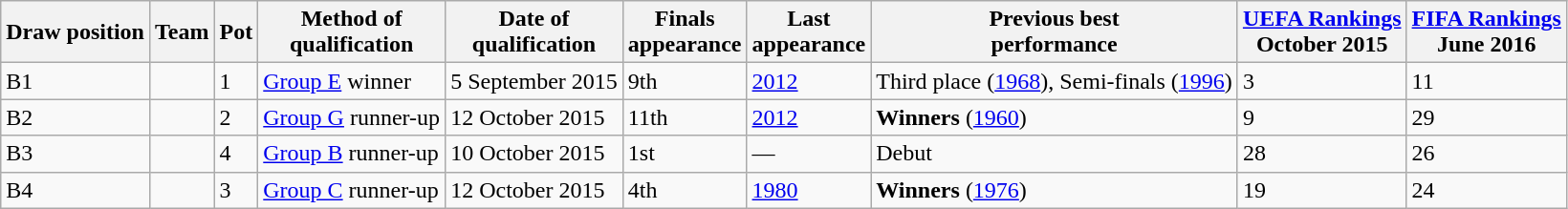<table class="wikitable sortable">
<tr>
<th>Draw position</th>
<th>Team</th>
<th>Pot</th>
<th>Method of<br>qualification</th>
<th>Date of<br>qualification</th>
<th data-sort-type="number">Finals<br>appearance</th>
<th>Last<br>appearance</th>
<th>Previous best<br>performance</th>
<th><a href='#'>UEFA Rankings</a><br>October 2015</th>
<th><a href='#'>FIFA Rankings</a><br>June 2016</th>
</tr>
<tr>
<td>B1</td>
<td style="white-space:nowrap"></td>
<td>1</td>
<td><a href='#'>Group E</a> winner</td>
<td>5 September 2015</td>
<td>9th</td>
<td><a href='#'>2012</a></td>
<td data-sort-value="3">Third place (<a href='#'>1968</a>), Semi-finals (<a href='#'>1996</a>)</td>
<td>3</td>
<td>11</td>
</tr>
<tr>
<td>B2</td>
<td style="white-space:nowrap"></td>
<td>2</td>
<td><a href='#'>Group G</a> runner-up</td>
<td>12 October 2015</td>
<td>11th</td>
<td><a href='#'>2012</a></td>
<td data-sort-value="1"><strong>Winners</strong> (<a href='#'>1960</a>)</td>
<td>9</td>
<td>29</td>
</tr>
<tr>
<td>B3</td>
<td style="white-space:nowrap"></td>
<td>4</td>
<td><a href='#'>Group B</a> runner-up</td>
<td>10 October 2015</td>
<td>1st</td>
<td>—</td>
<td data-sort-value="99">Debut</td>
<td>28</td>
<td>26</td>
</tr>
<tr>
<td>B4</td>
<td style="white-space:nowrap"></td>
<td>3</td>
<td><a href='#'>Group C</a> runner-up</td>
<td>12 October 2015</td>
<td>4th</td>
<td><a href='#'>1980</a></td>
<td data-sort-value="99"><strong>Winners</strong> (<a href='#'>1976</a>)</td>
<td>19</td>
<td>24</td>
</tr>
</table>
